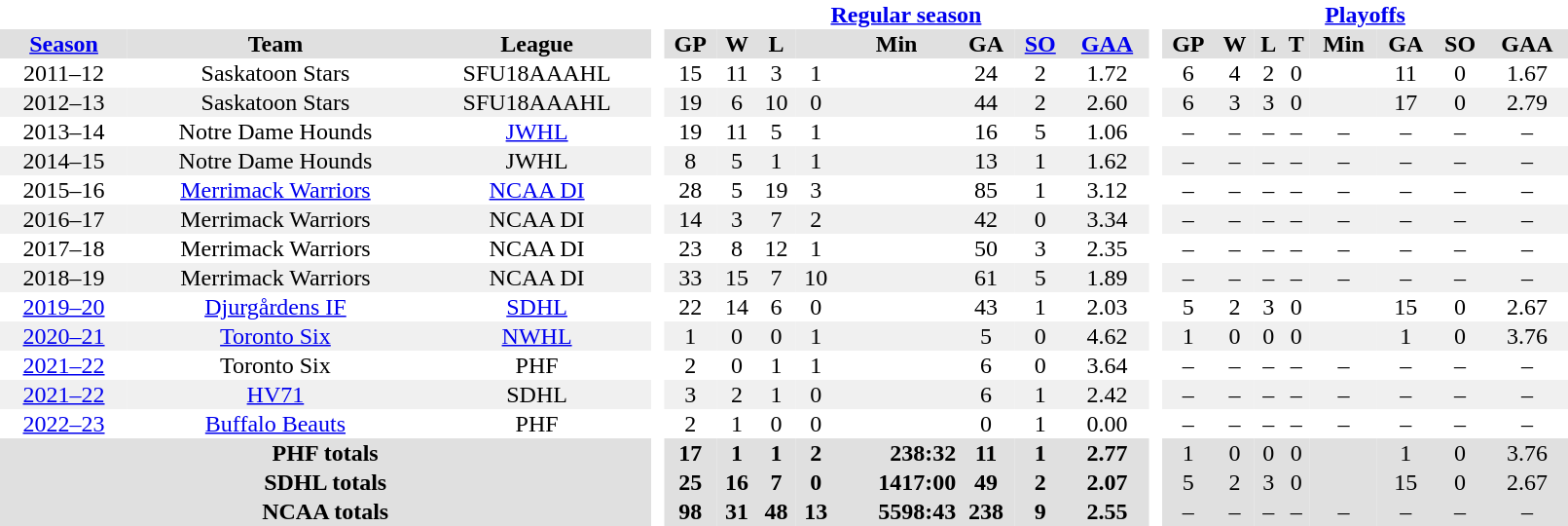<table border="0" cellpadding="1" cellspacing="0" width="85%" style="text-align:center">
<tr>
<th colspan="3" bgcolor="#ffffff"> </th>
<th rowspan="98" bgcolor="#ffffff"> </th>
<th colspan="8"><a href='#'>Regular season</a></th>
<th rowspan="98" bgcolor="#ffffff"> </th>
<th colspan="8"><a href='#'>Playoffs</a></th>
</tr>
<tr bgcolor="#e0e0e0">
<th><a href='#'>Season</a></th>
<th>Team</th>
<th>League</th>
<th>GP</th>
<th>W</th>
<th>L</th>
<th></th>
<th>Min</th>
<th>GA</th>
<th><a href='#'>SO</a></th>
<th><a href='#'>GAA</a></th>
<th>GP</th>
<th>W</th>
<th>L</th>
<th>T</th>
<th>Min</th>
<th>GA</th>
<th>SO</th>
<th>GAA</th>
</tr>
<tr>
<td>2011–12</td>
<td>Saskatoon Stars</td>
<td>SFU18AAAHL</td>
<td>15</td>
<td>11</td>
<td>3</td>
<td>1</td>
<td></td>
<td>24</td>
<td>2</td>
<td>1.72</td>
<td>6</td>
<td>4</td>
<td>2</td>
<td>0</td>
<td></td>
<td>11</td>
<td>0</td>
<td>1.67</td>
</tr>
<tr bgcolor="#f0f0f0">
<td>2012–13</td>
<td>Saskatoon Stars</td>
<td>SFU18AAAHL</td>
<td>19</td>
<td>6</td>
<td>10</td>
<td>0</td>
<td></td>
<td>44</td>
<td>2</td>
<td>2.60</td>
<td>6</td>
<td>3</td>
<td>3</td>
<td>0</td>
<td></td>
<td>17</td>
<td>0</td>
<td>2.79</td>
</tr>
<tr>
<td>2013–14</td>
<td>Notre Dame Hounds</td>
<td><a href='#'>JWHL</a></td>
<td>19</td>
<td>11</td>
<td>5</td>
<td>1</td>
<td></td>
<td>16</td>
<td>5</td>
<td>1.06</td>
<td>–</td>
<td>–</td>
<td>–</td>
<td>–</td>
<td>–</td>
<td>–</td>
<td>–</td>
<td>–</td>
</tr>
<tr bgcolor="#f0f0f0">
<td>2014–15</td>
<td>Notre Dame Hounds</td>
<td>JWHL</td>
<td>8</td>
<td>5</td>
<td>1</td>
<td>1</td>
<td></td>
<td>13</td>
<td>1</td>
<td>1.62</td>
<td>–</td>
<td>–</td>
<td>–</td>
<td>–</td>
<td>–</td>
<td>–</td>
<td>–</td>
<td>–</td>
</tr>
<tr>
<td>2015–16</td>
<td><a href='#'>Merrimack Warriors</a></td>
<td><a href='#'>NCAA DI</a></td>
<td>28</td>
<td>5</td>
<td>19</td>
<td>3</td>
<td></td>
<td>85</td>
<td>1</td>
<td>3.12</td>
<td>–</td>
<td>–</td>
<td>–</td>
<td>–</td>
<td>–</td>
<td>–</td>
<td>–</td>
<td>–</td>
</tr>
<tr bgcolor="#f0f0f0">
<td>2016–17</td>
<td>Merrimack Warriors</td>
<td>NCAA DI</td>
<td>14</td>
<td>3</td>
<td>7</td>
<td>2</td>
<td></td>
<td>42</td>
<td>0</td>
<td>3.34</td>
<td>–</td>
<td>–</td>
<td>–</td>
<td>–</td>
<td>–</td>
<td>–</td>
<td>–</td>
<td>–</td>
</tr>
<tr>
<td>2017–18</td>
<td>Merrimack Warriors</td>
<td>NCAA DI</td>
<td>23</td>
<td>8</td>
<td>12</td>
<td>1</td>
<td></td>
<td>50</td>
<td>3</td>
<td>2.35</td>
<td>–</td>
<td>–</td>
<td>–</td>
<td>–</td>
<td>–</td>
<td>–</td>
<td>–</td>
<td>–</td>
</tr>
<tr bgcolor="#f0f0f0">
<td>2018–19</td>
<td>Merrimack Warriors</td>
<td>NCAA DI</td>
<td>33</td>
<td>15</td>
<td>7</td>
<td>10</td>
<td></td>
<td>61</td>
<td>5</td>
<td>1.89</td>
<td>–</td>
<td>–</td>
<td>–</td>
<td>–</td>
<td>–</td>
<td>–</td>
<td>–</td>
<td>–</td>
</tr>
<tr>
<td><a href='#'>2019–20</a></td>
<td><a href='#'>Djurgårdens IF</a></td>
<td><a href='#'>SDHL</a></td>
<td>22</td>
<td>14</td>
<td>6</td>
<td>0</td>
<td></td>
<td>43</td>
<td>1</td>
<td>2.03</td>
<td>5</td>
<td>2</td>
<td>3</td>
<td>0</td>
<td></td>
<td>15</td>
<td>0</td>
<td>2.67</td>
</tr>
<tr bgcolor="#f0f0f0">
<td><a href='#'>2020–21</a></td>
<td><a href='#'>Toronto Six</a></td>
<td><a href='#'>NWHL</a></td>
<td>1</td>
<td>0</td>
<td>0</td>
<td>1</td>
<td></td>
<td>5</td>
<td>0</td>
<td>4.62</td>
<td>1</td>
<td>0</td>
<td>0</td>
<td>0</td>
<td></td>
<td>1</td>
<td>0</td>
<td>3.76</td>
</tr>
<tr>
<td><a href='#'>2021–22</a></td>
<td>Toronto Six</td>
<td>PHF</td>
<td>2</td>
<td>0</td>
<td>1</td>
<td>1</td>
<td></td>
<td>6</td>
<td>0</td>
<td>3.64</td>
<td>–</td>
<td>–</td>
<td>–</td>
<td>–</td>
<td>–</td>
<td>–</td>
<td>–</td>
<td>–</td>
</tr>
<tr bgcolor="#f0f0f0">
<td><a href='#'>2021–22</a></td>
<td><a href='#'>HV71</a></td>
<td>SDHL</td>
<td>3</td>
<td>2</td>
<td>1</td>
<td>0</td>
<td></td>
<td>6</td>
<td>1</td>
<td>2.42</td>
<td>–</td>
<td>–</td>
<td>–</td>
<td>–</td>
<td>–</td>
<td>–</td>
<td>–</td>
<td>–</td>
</tr>
<tr>
<td><a href='#'>2022–23</a></td>
<td><a href='#'>Buffalo Beauts</a></td>
<td>PHF</td>
<td>2</td>
<td>1</td>
<td>0</td>
<td>0</td>
<td></td>
<td>0</td>
<td>1</td>
<td>0.00</td>
<td>–</td>
<td>–</td>
<td>–</td>
<td>–</td>
<td>–</td>
<td>–</td>
<td>–</td>
<td>–</td>
</tr>
<tr bgcolor="#e0e0e0">
<th colspan="3">PHF totals</th>
<th>17</th>
<th>1</th>
<th>1</th>
<th>2</th>
<th style="text-align:right">238:32</th>
<th>11</th>
<th>1</th>
<th>2.77</th>
<td>1</td>
<td>0</td>
<td>0</td>
<td>0</td>
<td></td>
<td>1</td>
<td>0</td>
<td>3.76</td>
</tr>
<tr bgcolor="#e0e0e0">
<th colspan="3">SDHL totals</th>
<th>25</th>
<th>16</th>
<th>7</th>
<th>0</th>
<th style="text-align:right">1417:00</th>
<th>49</th>
<th>2</th>
<th>2.07</th>
<td>5</td>
<td>2</td>
<td>3</td>
<td>0</td>
<td></td>
<td>15</td>
<td>0</td>
<td>2.67</td>
</tr>
<tr bgcolor="#e0e0e0">
<th colspan="3">NCAA totals</th>
<th>98</th>
<th>31</th>
<th>48</th>
<th>13</th>
<th style="text-align:right">5598:43</th>
<th>238</th>
<th>9</th>
<th>2.55</th>
<td>–</td>
<td>–</td>
<td>–</td>
<td>–</td>
<td>–</td>
<td>–</td>
<td>–</td>
<td>–</td>
</tr>
</table>
